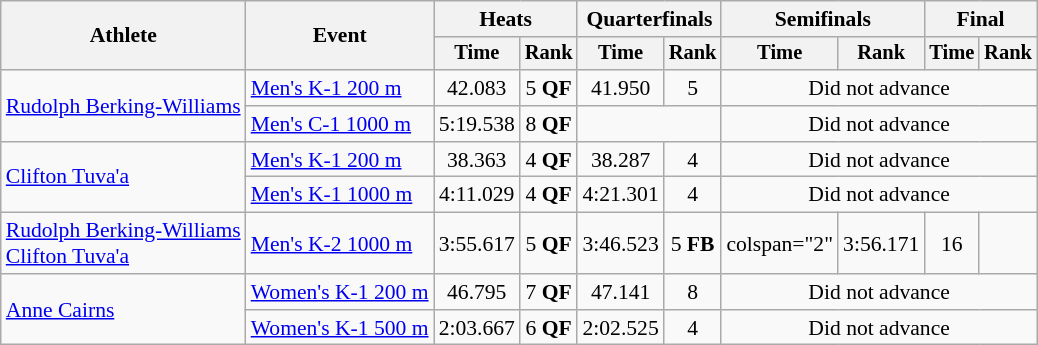<table class=wikitable style="font-size:90%">
<tr>
<th rowspan="2">Athlete</th>
<th rowspan="2">Event</th>
<th colspan=2>Heats</th>
<th colspan=2>Quarterfinals</th>
<th colspan=2>Semifinals</th>
<th colspan=2>Final</th>
</tr>
<tr style="font-size:95%">
<th>Time</th>
<th>Rank</th>
<th>Time</th>
<th>Rank</th>
<th>Time</th>
<th>Rank</th>
<th>Time</th>
<th>Rank</th>
</tr>
<tr align="center">
<td align=left rowspan=2><a href='#'>Rudolph Berking-Williams</a></td>
<td align=left><a href='#'>Men's K-1 200 m</a></td>
<td>42.083</td>
<td>5 <strong>QF</strong></td>
<td>41.950</td>
<td>5</td>
<td colspan="4">Did not advance</td>
</tr>
<tr align=center>
<td align=left><a href='#'>Men's C-1 1000 m</a></td>
<td>5:19.538</td>
<td>8 <strong>QF</strong></td>
<td colspan=2></td>
<td colspan="4">Did not advance</td>
</tr>
<tr align="center">
<td align=left rowspan=2><a href='#'>Clifton Tuva'a</a></td>
<td align=left><a href='#'>Men's K-1 200 m</a></td>
<td>38.363</td>
<td>4 <strong>QF</strong></td>
<td>38.287</td>
<td>4</td>
<td colspan="4">Did not advance</td>
</tr>
<tr align=center>
<td align=left><a href='#'>Men's K-1 1000 m</a></td>
<td>4:11.029</td>
<td>4 <strong>QF</strong></td>
<td>4:21.301</td>
<td>4</td>
<td colspan="4">Did not advance</td>
</tr>
<tr align=center>
<td align=left><a href='#'>Rudolph Berking-Williams</a><br><a href='#'>Clifton Tuva'a</a></td>
<td align=left><a href='#'>Men's K-2 1000 m</a></td>
<td>3:55.617</td>
<td>5 <strong>QF</strong></td>
<td>3:46.523</td>
<td>5 <strong>FB</strong></td>
<td>colspan="2" </td>
<td>3:56.171</td>
<td>16</td>
</tr>
<tr align=center>
<td align=left rowspan=2><a href='#'>Anne Cairns</a></td>
<td align=left><a href='#'>Women's K-1 200 m</a></td>
<td>46.795</td>
<td>7 <strong>QF</strong></td>
<td>47.141</td>
<td>8</td>
<td colspan="4">Did not advance</td>
</tr>
<tr align=center>
<td align=left><a href='#'>Women's K-1 500 m</a></td>
<td>2:03.667</td>
<td>6 <strong>QF</strong></td>
<td>2:02.525</td>
<td>4</td>
<td colspan="4">Did not advance</td>
</tr>
</table>
